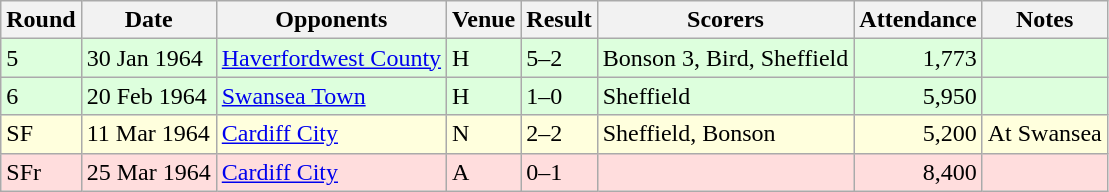<table class="wikitable">
<tr>
<th>Round</th>
<th>Date</th>
<th>Opponents</th>
<th>Venue</th>
<th>Result</th>
<th>Scorers</th>
<th>Attendance</th>
<th>Notes</th>
</tr>
<tr bgcolor="#ddffdd">
<td>5</td>
<td>30 Jan 1964</td>
<td><a href='#'>Haverfordwest County</a></td>
<td>H</td>
<td>5–2</td>
<td>Bonson 3, Bird, Sheffield</td>
<td align="right">1,773</td>
<td></td>
</tr>
<tr bgcolor="#ddffdd">
<td>6</td>
<td>20 Feb 1964</td>
<td><a href='#'>Swansea Town</a></td>
<td>H</td>
<td>1–0</td>
<td>Sheffield</td>
<td align="right">5,950</td>
<td></td>
</tr>
<tr bgcolor="#ffffdd">
<td>SF</td>
<td>11 Mar 1964</td>
<td><a href='#'>Cardiff City</a></td>
<td>N</td>
<td>2–2</td>
<td>Sheffield, Bonson</td>
<td align="right">5,200</td>
<td>At Swansea</td>
</tr>
<tr bgcolor="#ffdddd">
<td>SFr</td>
<td>25 Mar 1964</td>
<td><a href='#'>Cardiff City</a></td>
<td>A</td>
<td>0–1</td>
<td></td>
<td align="right">8,400</td>
<td></td>
</tr>
</table>
